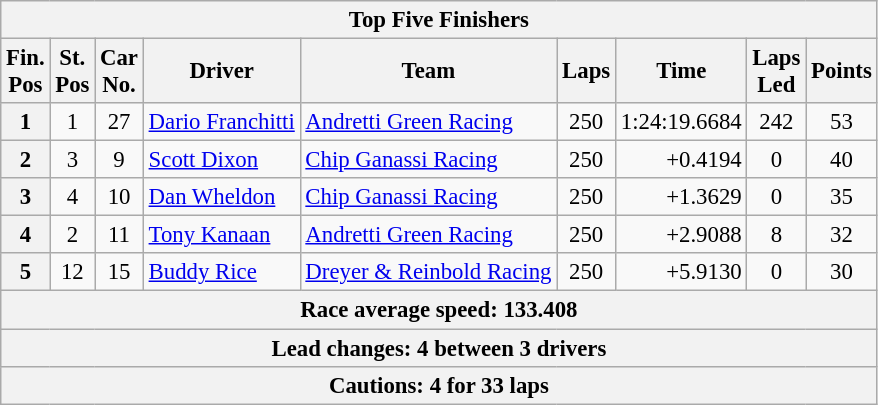<table class="wikitable" style="font-size:95%;text-align:center">
<tr>
<th colspan=9>Top Five Finishers</th>
</tr>
<tr>
<th>Fin.<br>Pos</th>
<th>St.<br>Pos</th>
<th>Car<br>No.</th>
<th>Driver</th>
<th>Team</th>
<th>Laps</th>
<th>Time</th>
<th>Laps<br>Led</th>
<th>Points</th>
</tr>
<tr>
<th>1</th>
<td>1</td>
<td>27</td>
<td style="text-align:left"> <a href='#'>Dario Franchitti</a></td>
<td style="text-align:left"><a href='#'>Andretti Green Racing</a></td>
<td>250</td>
<td align=right>1:24:19.6684</td>
<td>242</td>
<td>53</td>
</tr>
<tr>
<th>2</th>
<td>3</td>
<td>9</td>
<td style="text-align:left"> <a href='#'>Scott Dixon</a></td>
<td style="text-align:left"><a href='#'>Chip Ganassi Racing</a></td>
<td>250</td>
<td align=right>+0.4194</td>
<td>0</td>
<td>40</td>
</tr>
<tr>
<th>3</th>
<td>4</td>
<td>10</td>
<td style="text-align:left"> <a href='#'>Dan Wheldon</a></td>
<td style="text-align:left"><a href='#'>Chip Ganassi Racing</a></td>
<td>250</td>
<td align=right>+1.3629</td>
<td>0</td>
<td>35</td>
</tr>
<tr>
<th>4</th>
<td>2</td>
<td>11</td>
<td style="text-align:left"> <a href='#'>Tony Kanaan</a></td>
<td style="text-align:left"><a href='#'>Andretti Green Racing</a></td>
<td>250</td>
<td align=right>+2.9088</td>
<td>8</td>
<td>32</td>
</tr>
<tr>
<th>5</th>
<td>12</td>
<td>15</td>
<td style="text-align:left"> <a href='#'>Buddy Rice</a></td>
<td style="text-align:left"><a href='#'>Dreyer & Reinbold Racing</a></td>
<td>250</td>
<td align=right>+5.9130</td>
<td>0</td>
<td>30</td>
</tr>
<tr>
<th colspan=9>Race average speed: 133.408</th>
</tr>
<tr>
<th colspan=9>Lead changes: 4 between 3 drivers</th>
</tr>
<tr>
<th colspan=9>Cautions: 4 for 33 laps</th>
</tr>
</table>
